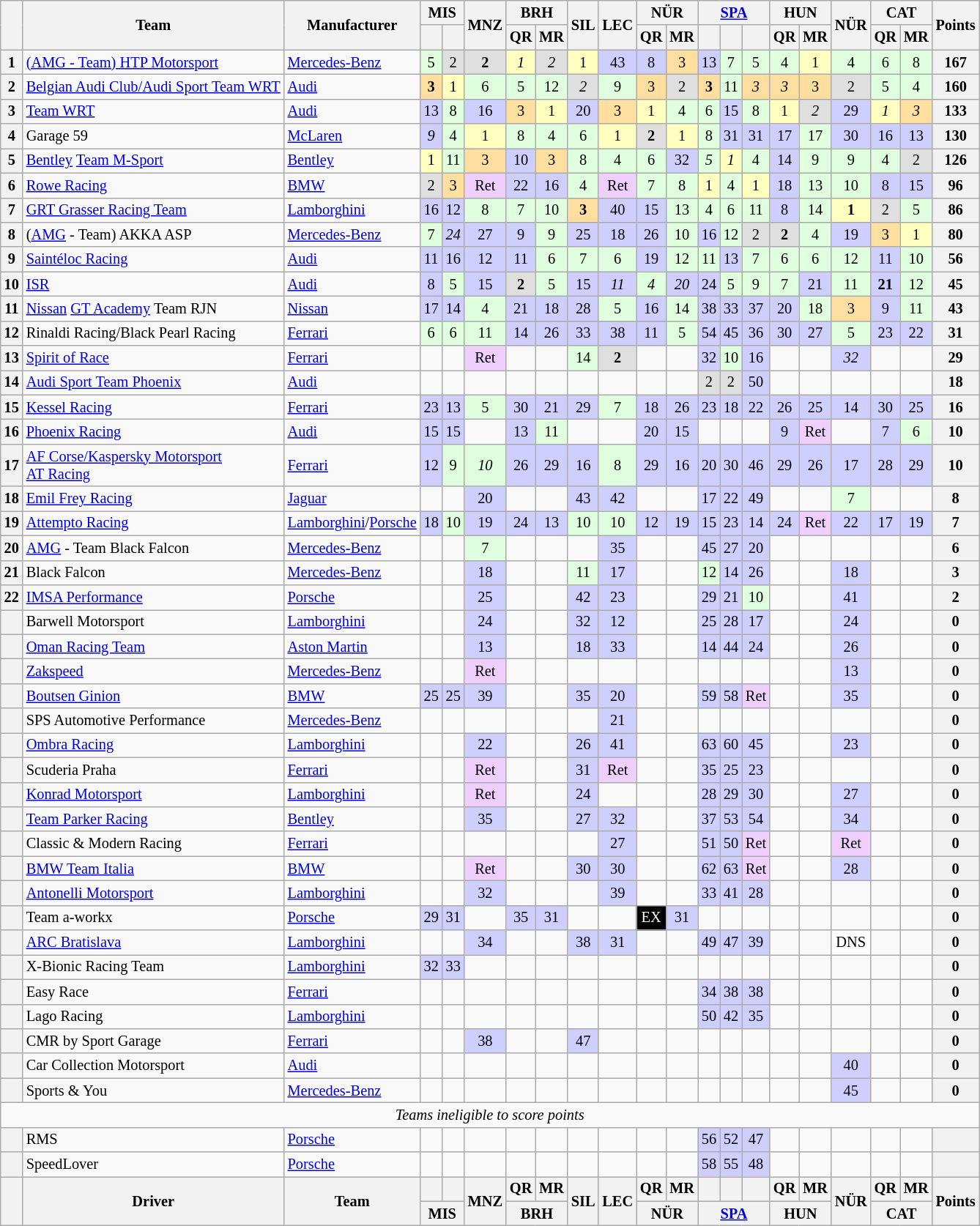<table class="wikitable" style="font-size: 85%; text-align:center;">
<tr>
<th rowspan=2></th>
<th rowspan=2>Team</th>
<th rowspan=2>Manufacturer</th>
<th colspan=2>MIS<br></th>
<th rowspan=2>MNZ<br></th>
<th colspan=2>BRH<br></th>
<th rowspan=2>SIL<br></th>
<th rowspan=2>LEC<br></th>
<th colspan=2>NÜR<br></th>
<th colspan=3><a href='#'>SPA</a><br></th>
<th colspan=2>HUN<br></th>
<th rowspan=2>NÜR<br></th>
<th colspan=2>CAT<br></th>
<th rowspan=2>Points</th>
</tr>
<tr>
<th></th>
<th></th>
<th>QR</th>
<th>MR</th>
<th>QR</th>
<th>MR</th>
<th></th>
<th></th>
<th></th>
<th>QR</th>
<th>MR</th>
<th>QR</th>
<th>MR</th>
</tr>
<tr>
<th>1</th>
<td align=left> <a href='#'>(AMG - Team) HTP Motorsport</a></td>
<td align=left><a href='#'>Mercedes-Benz</a></td>
<td style="background:#DFFFDF;">5</td>
<td style="background:#DFDFDF;">2</td>
<td style="background:#DFDFDF;"><strong>2</strong></td>
<td style="background:#FFFFBF;"><em>1</em></td>
<td style="background:#DFDFDF;"><em>2</em></td>
<td style="background:#FFFFBF;">1</td>
<td style="background:#CFCFFF;">43</td>
<td style="background:#CFCFFF;">8</td>
<td style="background:#FFDF9F;">3</td>
<td style="background:#CFCFFF;">13</td>
<td style="background:#DFFFDF;">7</td>
<td style="background:#DFFFDF;">5</td>
<td style="background:#DFFFDF;">4</td>
<td style="background:#FFFFBF;">1</td>
<td style="background:#DFFFDF;">4</td>
<td style="background:#DFFFDF;">6</td>
<td style="background:#DFFFDF;">8</td>
<th>167</th>
</tr>
<tr>
<th>2</th>
<td align=left> <a href='#'>Belgian Audi Club/Audi Sport Team WRT</a></td>
<td align=left><a href='#'>Audi</a></td>
<td style="background:#FFDF9F;"><strong>3</strong></td>
<td style="background:#FFFFBF;">1</td>
<td style="background:#DFFFDF;">6</td>
<td style="background:#DFFFDF;">5</td>
<td style="background:#DFFFDF;">12</td>
<td style="background:#DFDFDF;"><em>2</em></td>
<td style="background:#DFFFDF;">9</td>
<td style="background:#FFDF9F;">3</td>
<td style="background:#DFDFDF;">2</td>
<td style="background:#FFDF9F;"><strong>3</strong></td>
<td style="background:#DFFFDF;">11</td>
<td style="background:#FFDF9F;"><em>3</em></td>
<td style="background:#FFDF9F;"><em>3</em></td>
<td style="background:#FFDF9F;">3</td>
<td style="background:#DFDFDF;">2</td>
<td style="background:#DFFFDF;">5</td>
<td style="background:#DFFFDF;">4</td>
<th>160</th>
</tr>
<tr>
<th>3</th>
<td align=left> <a href='#'>Team WRT</a></td>
<td align=left><a href='#'>Audi</a></td>
<td style="background:#CFCFFF;">13</td>
<td style="background:#DFFFDF;">8</td>
<td style="background:#CFCFFF;">16</td>
<td style="background:#FFDF9F;">3</td>
<td style="background:#FFFFBF;">1</td>
<td style="background:#CFCFFF;">20</td>
<td style="background:#FFDF9F;">3</td>
<td style="background:#FFFFBF;">1</td>
<td style="background:#DFFFDF;">4</td>
<td style="background:#DFFFDF;">6</td>
<td style="background:#CFCFFF;">15</td>
<td style="background:#DFFFDF;">8</td>
<td style="background:#FFFFBF;">1</td>
<td style="background:#DFDFDF;"><em>2</em></td>
<td style="background:#CFCFFF;">29</td>
<td style="background:#FFFFBF;"><em>1</em></td>
<td style="background:#FFDF9F;"><em>3</em></td>
<th>133</th>
</tr>
<tr>
<th>4</th>
<td align=left> Garage 59</td>
<td align=left><a href='#'>McLaren</a></td>
<td style="background:#CFCFFF;"><em>9</em></td>
<td style="background:#DFFFDF;">4</td>
<td style="background:#FFFFBF;">1</td>
<td style="background:#DFFFDF;">8</td>
<td style="background:#DFFFDF;">4</td>
<td style="background:#DFFFDF;">6</td>
<td style="background:#FFFFBF;">1</td>
<td style="background:#DFDFDF;"><strong>2</strong></td>
<td style="background:#FFFFBF;">1</td>
<td style="background:#DFFFDF;">8</td>
<td style="background:#CFCFFF;">31</td>
<td style="background:#CFCFFF;">31</td>
<td style="background:#CFCFFF;">17</td>
<td style="background:#DFFFDF;">17</td>
<td style="background:#CFCFFF;">30</td>
<td style="background:#CFCFFF;">16</td>
<td style="background:#CFCFFF;">13</td>
<th>130</th>
</tr>
<tr>
<th>5</th>
<td align=left> <a href='#'>Bentley</a> <a href='#'>Team M-Sport</a></td>
<td align=left><a href='#'>Bentley</a></td>
<td style="background:#FFFFBF;">1</td>
<td style="background:#DFFFDF;">11</td>
<td style="background:#FFDF9F;">3</td>
<td style="background:#CFCFFF;">10</td>
<td style="background:#FFDF9F;">3</td>
<td style="background:#DFFFDF;">8</td>
<td style="background:#DFFFDF;">4</td>
<td style="background:#DFFFDF;">6</td>
<td style="background:#CFCFFF;">32</td>
<td style="background:#DFFFDF;"><em>5</em></td>
<td style="background:#FFFFBF;"><em>1</em></td>
<td style="background:#DFFFDF;">4</td>
<td style="background:#CFCFFF;">14</td>
<td style="background:#DFFFDF;">9</td>
<td style="background:#DFFFDF;">9</td>
<td style="background:#DFFFDF;">4</td>
<td style="background:#DFDFDF;">2</td>
<th>126</th>
</tr>
<tr>
<th>6</th>
<td align=left> <a href='#'>Rowe Racing</a></td>
<td align=left><a href='#'>BMW</a></td>
<td style="background:#DFDFDF;">2</td>
<td style="background:#FFDF9F;">3</td>
<td style="background:#EFCFFF;">Ret</td>
<td style="background:#CFCFFF;">22</td>
<td style="background:#CFCFFF;">16</td>
<td style="background:#DFFFDF;">4</td>
<td style="background:#EFCFFF;">Ret</td>
<td style="background:#DFFFDF;">7</td>
<td style="background:#DFFFDF;">8</td>
<td style="background:#FFFFBF;">1</td>
<td style="background:#DFFFDF;">4</td>
<td style="background:#FFFFBF;">1</td>
<td style="background:#CFCFFF;">18</td>
<td style="background:#DFFFDF;">13</td>
<td style="background:#DFFFDF;">10</td>
<td style="background:#CFCFFF;">8</td>
<td style="background:#CFCFFF;">15</td>
<th>96</th>
</tr>
<tr>
<th>7</th>
<td align=left> <a href='#'>GRT Grasser Racing Team</a></td>
<td align=left><a href='#'>Lamborghini</a></td>
<td style="background:#CFCFFF;">16</td>
<td style="background:#CFCFFF;">12</td>
<td style="background:#DFFFDF;">8</td>
<td style="background:#DFFFDF;">7</td>
<td style="background:#DFFFDF;">10</td>
<td style="background:#FFDF9F;"><strong>3</strong></td>
<td style="background:#CFCFFF;">40</td>
<td style="background:#CFCFFF;">15</td>
<td style="background:#DFFFDF;">13</td>
<td style="background:#DFFFDF;">4</td>
<td style="background:#DFFFDF;">6</td>
<td style="background:#DFFFDF;">11</td>
<td style="background:#CFCFFF;">8</td>
<td style="background:#DFFFDF;">14</td>
<td style="background:#FFFFBF;"><strong>1</strong></td>
<td style="background:#DFDFDF;">2</td>
<td style="background:#DFFFDF;">5</td>
<th>86</th>
</tr>
<tr>
<th>8</th>
<td align=left> (<a href='#'>AMG</a> - Team) AKKA ASP</td>
<td align=left><a href='#'>Mercedes-Benz</a></td>
<td style="background:#DFFFDF;">7</td>
<td style="background:#CFCFFF;"><em>24</em></td>
<td style="background:#CFCFFF;">27</td>
<td style="background:#CFCFFF;">9</td>
<td style="background:#DFFFDF;">9</td>
<td style="background:#CFCFFF;">25</td>
<td style="background:#CFCFFF;">18</td>
<td style="background:#CFCFFF;">26</td>
<td style="background:#DFFFDF;">10</td>
<td style="background:#CFCFFF;">16</td>
<td style="background:#DFFFDF;">12</td>
<td style="background:#DFDFDF;">2</td>
<td style="background:#DFDFDF;"><strong>2</strong></td>
<td style="background:#DFFFDF;">4</td>
<td style="background:#CFCFFF;">19</td>
<td style="background:#FFDF9F;">3</td>
<td style="background:#FFFFBF;">1</td>
<th>80</th>
</tr>
<tr>
<th>9</th>
<td align=left> <a href='#'>Saintéloc Racing</a></td>
<td align=left><a href='#'>Audi</a></td>
<td style="background:#CFCFFF;">11</td>
<td style="background:#CFCFFF;">16</td>
<td style="background:#CFCFFF;">12</td>
<td style="background:#CFCFFF;">11</td>
<td style="background:#DFFFDF;">6</td>
<td style="background:#DFFFDF;">7</td>
<td style="background:#DFFFDF;">6</td>
<td style="background:#CFCFFF;">19</td>
<td style="background:#DFFFDF;">12</td>
<td style="background:#DFFFDF;">11</td>
<td style="background:#CFCFFF;">13</td>
<td style="background:#DFFFDF;">7</td>
<td style="background:#DFFFDF;">6</td>
<td style="background:#DFFFDF;">6</td>
<td style="background:#DFFFDF;">12</td>
<td style="background:#CFCFFF;">11</td>
<td style="background:#DFFFDF;">10</td>
<th>56</th>
</tr>
<tr>
<th>10</th>
<td align=left> <a href='#'>ISR</a></td>
<td align=left><a href='#'>Audi</a></td>
<td style="background:#CFCFFF;">8</td>
<td style="background:#DFFFDF;">5</td>
<td style="background:#CFCFFF;">15</td>
<td style="background:#DFDFDF;"><strong>2</strong></td>
<td style="background:#DFFFDF;">5</td>
<td style="background:#CFCFFF;">15</td>
<td style="background:#CFCFFF;"><em>11</em></td>
<td style="background:#DFFFDF;"><em>4</em></td>
<td style="background:#CFCFFF;"><em>20</em></td>
<td style="background:#CFCFFF;">24</td>
<td style="background:#DFFFDF;">5</td>
<td style="background:#DFFFDF;">9</td>
<td style="background:#DFFFDF;">7</td>
<td style="background:#CFCFFF;">21</td>
<td style="background:#DFFFDF;">11</td>
<td style="background:#CFCFFF;"><strong>21</strong></td>
<td style="background:#DFFFDF;">12</td>
<th>45</th>
</tr>
<tr>
<th>11</th>
<td align=left> <a href='#'>Nissan</a> <a href='#'>GT Academy</a> Team RJN</td>
<td align=left><a href='#'>Nissan</a></td>
<td style="background:#CFCFFF;">17</td>
<td style="background:#CFCFFF;">14</td>
<td style="background:#DFFFDF;">4</td>
<td style="background:#CFCFFF;">21</td>
<td style="background:#CFCFFF;">18</td>
<td style="background:#CFCFFF;">28</td>
<td style="background:#DFFFDF;">5</td>
<td style="background:#CFCFFF;">16</td>
<td style="background:#DFFFDF;">14</td>
<td style="background:#CFCFFF;">38</td>
<td style="background:#CFCFFF;">33</td>
<td style="background:#CFCFFF;">37</td>
<td style="background:#CFCFFF;">20</td>
<td style="background:#DFFFDF;">18</td>
<td style="background:#FFDF9F;">3</td>
<td style="background:#CFCFFF;">9</td>
<td style="background:#DFFFDF;">11</td>
<th>43</th>
</tr>
<tr>
<th>12</th>
<td align=left> Rinaldi Racing/Black Pearl Racing</td>
<td align=left><a href='#'>Ferrari</a></td>
<td style="background:#DFFFDF;">6</td>
<td style="background:#DFFFDF;">6</td>
<td style="background:#DFFFDF;">11</td>
<td style="background:#CFCFFF;">14</td>
<td style="background:#CFCFFF;">26</td>
<td style="background:#CFCFFF;">33</td>
<td style="background:#CFCFFF;">38</td>
<td style="background:#CFCFFF;">11</td>
<td style="background:#DFFFDF;">5</td>
<td style="background:#CFCFFF;">54</td>
<td style="background:#CFCFFF;">45</td>
<td style="background:#CFCFFF;">36</td>
<td style="background:#CFCFFF;">30</td>
<td style="background:#CFCFFF;">27</td>
<td style="background:#DFFFDF;">5</td>
<td style="background:#CFCFFF;">23</td>
<td style="background:#CFCFFF;">22</td>
<th>31</th>
</tr>
<tr>
<th>13</th>
<td align=left> <a href='#'>Spirit of Race</a></td>
<td align=left><a href='#'>Ferrari</a></td>
<td></td>
<td></td>
<td style="background:#EFCFFF;">Ret</td>
<td></td>
<td></td>
<td style="background:#DFFFDF;">14</td>
<td style="background:#DFDFDF;"><strong>2</strong></td>
<td></td>
<td></td>
<td style="background:#CFCFFF;">32</td>
<td style="background:#DFFFDF;">10</td>
<td style="background:#CFCFFF;">16</td>
<td></td>
<td></td>
<td style="background:#CFCFFF;"><em>32</em></td>
<td></td>
<td></td>
<th>29</th>
</tr>
<tr>
<th>14</th>
<td align=left> <a href='#'>Audi Sport Team Phoenix</a></td>
<td align=left><a href='#'>Audi</a></td>
<td></td>
<td></td>
<td></td>
<td></td>
<td></td>
<td></td>
<td></td>
<td></td>
<td></td>
<td style="background:#DFDFDF;">2</td>
<td style="background:#DFDFDF;">2</td>
<td style="background:#CFCFFF;">50</td>
<td></td>
<td></td>
<td></td>
<td></td>
<td></td>
<th>18</th>
</tr>
<tr>
<th>15</th>
<td align=left> <a href='#'>Kessel Racing</a></td>
<td align=left><a href='#'>Ferrari</a></td>
<td style="background:#CFCFFF;">23</td>
<td style="background:#CFCFFF;">13</td>
<td style="background:#DFFFDF;">5</td>
<td style="background:#CFCFFF;">30</td>
<td style="background:#CFCFFF;">21</td>
<td style="background:#CFCFFF;">29</td>
<td style="background:#DFFFDF;">7</td>
<td style="background:#CFCFFF;">18</td>
<td style="background:#CFCFFF;">26</td>
<td style="background:#CFCFFF;">23</td>
<td style="background:#CFCFFF;">18</td>
<td style="background:#CFCFFF;">22</td>
<td style="background:#CFCFFF;">26</td>
<td style="background:#CFCFFF;">25</td>
<td style="background:#CFCFFF;">14</td>
<td style="background:#CFCFFF;">30</td>
<td style="background:#CFCFFF;">25</td>
<th>16</th>
</tr>
<tr>
<th>16</th>
<td align=left> <a href='#'>Phoenix Racing</a></td>
<td align=left><a href='#'>Audi</a></td>
<td style="background:#CFCFFF;">15</td>
<td style="background:#CFCFFF;">15</td>
<td></td>
<td style="background:#CFCFFF;">13</td>
<td style="background:#DFFFDF;">11</td>
<td></td>
<td></td>
<td style="background:#CFCFFF;">20</td>
<td style="background:#CFCFFF;">15</td>
<td></td>
<td></td>
<td></td>
<td style="background:#CFCFFF;">9</td>
<td style="background:#EFCFFF;">Ret</td>
<td></td>
<td style="background:#CFCFFF;">7</td>
<td style="background:#DFFFDF;">6</td>
<th>10</th>
</tr>
<tr>
<th>17</th>
<td align=left> <a href='#'>AF Corse/Kaspersky Motorsport</a><br> <a href='#'>AT Racing</a></td>
<td align=left><a href='#'>Ferrari</a></td>
<td style="background:#CFCFFF;">12</td>
<td style="background:#DFFFDF;">9</td>
<td style="background:#DFFFDF;"><em>10</em></td>
<td style="background:#CFCFFF;">26</td>
<td style="background:#CFCFFF;">29</td>
<td style="background:#CFCFFF;">16</td>
<td style="background:#DFFFDF;">8</td>
<td style="background:#CFCFFF;">29</td>
<td style="background:#CFCFFF;">16</td>
<td style="background:#CFCFFF;">20</td>
<td style="background:#CFCFFF;">30</td>
<td style="background:#CFCFFF;">46</td>
<td style="background:#CFCFFF;">29</td>
<td style="background:#CFCFFF;">26</td>
<td style="background:#CFCFFF;">17</td>
<td style="background:#CFCFFF;">28</td>
<td style="background:#CFCFFF;">29</td>
<th>10</th>
</tr>
<tr>
<th>18</th>
<td align=left> <a href='#'>Emil Frey Racing</a></td>
<td align=left><a href='#'>Jaguar</a></td>
<td></td>
<td></td>
<td style="background:#CFCFFF;">20</td>
<td></td>
<td></td>
<td style="background:#CFCFFF;">43</td>
<td style="background:#CFCFFF;">42</td>
<td></td>
<td></td>
<td style="background:#CFCFFF;">17</td>
<td style="background:#CFCFFF;">22</td>
<td style="background:#CFCFFF;">49</td>
<td></td>
<td></td>
<td style="background:#DFFFDF;">7</td>
<td></td>
<td></td>
<th>8</th>
</tr>
<tr>
<th>19</th>
<td align=left> <a href='#'>Attempto Racing</a></td>
<td align=left><a href='#'>Lamborghini</a>/<a href='#'>Porsche</a></td>
<td style="background:#CFCFFF;">18</td>
<td style="background:#DFFFDF;">10</td>
<td style="background:#CFCFFF;">19</td>
<td style="background:#CFCFFF;">24</td>
<td style="background:#CFCFFF;">13</td>
<td style="background:#DFFFDF;">10</td>
<td style="background:#DFFFDF;">10</td>
<td style="background:#CFCFFF;">12</td>
<td style="background:#CFCFFF;">19</td>
<td style="background:#CFCFFF;">15</td>
<td style="background:#CFCFFF;">23</td>
<td style="background:#CFCFFF;">14</td>
<td style="background:#CFCFFF;">24</td>
<td style="background:#EFCFFF;">Ret</td>
<td style="background:#CFCFFF;">22</td>
<td style="background:#CFCFFF;">17</td>
<td style="background:#CFCFFF;">19</td>
<th>7</th>
</tr>
<tr>
<th>20</th>
<td align=left> <a href='#'>AMG</a> - Team Black Falcon</td>
<td align=left><a href='#'>Mercedes-Benz</a></td>
<td></td>
<td></td>
<td style="background:#DFFFDF;">7</td>
<td></td>
<td></td>
<td></td>
<td style="background:#CFCFFF;">35</td>
<td></td>
<td></td>
<td style="background:#CFCFFF;">45</td>
<td style="background:#CFCFFF;">27</td>
<td style="background:#CFCFFF;">20</td>
<td></td>
<td></td>
<td></td>
<td></td>
<td></td>
<th>6</th>
</tr>
<tr>
<th>21</th>
<td align=left> Black Falcon</td>
<td align=left><a href='#'>Mercedes-Benz</a></td>
<td></td>
<td></td>
<td style="background:#CFCFFF;">18</td>
<td></td>
<td></td>
<td style="background:#DFFFDF;">11</td>
<td style="background:#CFCFFF;">17</td>
<td></td>
<td></td>
<td style="background:#DFFFDF;">12</td>
<td style="background:#CFCFFF;">14</td>
<td style="background:#CFCFFF;">26</td>
<td></td>
<td></td>
<td style="background:#CFCFFF;">18</td>
<td></td>
<td></td>
<th>3</th>
</tr>
<tr>
<th>22</th>
<td align=left> <a href='#'>IMSA Performance</a></td>
<td align=left><a href='#'>Porsche</a></td>
<td></td>
<td></td>
<td style="background:#CFCFFF;">25</td>
<td></td>
<td></td>
<td style="background:#CFCFFF;">42</td>
<td style="background:#CFCFFF;">23</td>
<td></td>
<td></td>
<td style="background:#CFCFFF;">29</td>
<td style="background:#CFCFFF;">21</td>
<td style="background:#DFFFDF;">10</td>
<td></td>
<td></td>
<td style="background:#CFCFFF;">41</td>
<td></td>
<td></td>
<th>2</th>
</tr>
<tr>
<th></th>
<td align=left> Barwell Motorsport</td>
<td align=left><a href='#'>Lamborghini</a></td>
<td></td>
<td></td>
<td style="background:#CFCFFF;">24</td>
<td></td>
<td></td>
<td style="background:#CFCFFF;">32</td>
<td style="background:#CFCFFF;">12</td>
<td></td>
<td></td>
<td style="background:#CFCFFF;">25</td>
<td style="background:#CFCFFF;">28</td>
<td style="background:#CFCFFF;">17</td>
<td></td>
<td></td>
<td style="background:#CFCFFF;">24</td>
<td></td>
<td></td>
<th>0</th>
</tr>
<tr>
<th></th>
<td align=left> <a href='#'>Oman Racing Team</a></td>
<td align=left><a href='#'>Aston Martin</a></td>
<td></td>
<td></td>
<td style="background:#CFCFFF;">13</td>
<td></td>
<td></td>
<td style="background:#CFCFFF;">18</td>
<td style="background:#CFCFFF;">33</td>
<td></td>
<td></td>
<td style="background:#CFCFFF;">14</td>
<td style="background:#CFCFFF;">44</td>
<td style="background:#CFCFFF;">24</td>
<td></td>
<td></td>
<td style="background:#CFCFFF;">26</td>
<td></td>
<td></td>
<th>0</th>
</tr>
<tr>
<th></th>
<td align=left> <a href='#'>Zakspeed</a></td>
<td align=left><a href='#'>Mercedes-Benz</a></td>
<td></td>
<td></td>
<td style="background:#EFCFFF;">Ret</td>
<td></td>
<td></td>
<td></td>
<td></td>
<td></td>
<td></td>
<td></td>
<td></td>
<td></td>
<td></td>
<td></td>
<td style="background:#CFCFFF;">13</td>
<td></td>
<td></td>
<th>0</th>
</tr>
<tr>
<th></th>
<td align=left> <a href='#'>Boutsen Ginion</a></td>
<td align=left><a href='#'>BMW</a></td>
<td style="background:#CFCFFF;">25</td>
<td style="background:#CFCFFF;">25</td>
<td style="background:#CFCFFF;">39</td>
<td></td>
<td></td>
<td style="background:#CFCFFF;">35</td>
<td style="background:#CFCFFF;">20</td>
<td></td>
<td></td>
<td style="background:#CFCFFF;">59</td>
<td style="background:#CFCFFF;">58</td>
<td style="background:#EFCFFF;">Ret</td>
<td></td>
<td></td>
<td style="background:#CFCFFF;">35</td>
<td></td>
<td></td>
<th>0</th>
</tr>
<tr>
<th></th>
<td align=left> SPS Automotive Performance</td>
<td align=left><a href='#'>Mercedes-Benz</a></td>
<td></td>
<td></td>
<td></td>
<td></td>
<td></td>
<td></td>
<td style="background:#CFCFFF;">21</td>
<td></td>
<td></td>
<td></td>
<td></td>
<td></td>
<td></td>
<td></td>
<td></td>
<td></td>
<td></td>
<th>0</th>
</tr>
<tr>
<th></th>
<td align=left> <a href='#'>Ombra Racing</a></td>
<td align=left><a href='#'>Lamborghini</a></td>
<td></td>
<td></td>
<td style="background:#CFCFFF;">22</td>
<td></td>
<td></td>
<td style="background:#CFCFFF;">26</td>
<td style="background:#CFCFFF;">41</td>
<td></td>
<td></td>
<td style="background:#CFCFFF;">63</td>
<td style="background:#CFCFFF;">60</td>
<td style="background:#CFCFFF;">45</td>
<td></td>
<td></td>
<td style="background:#CFCFFF;">23</td>
<td></td>
<td></td>
<th>0</th>
</tr>
<tr>
<th></th>
<td align=left> Scuderia Praha</td>
<td align=left><a href='#'>Ferrari</a></td>
<td></td>
<td></td>
<td style="background:#EFCFFF;">Ret</td>
<td></td>
<td></td>
<td style="background:#CFCFFF;">31</td>
<td style="background:#EFCFFF;">Ret</td>
<td></td>
<td></td>
<td style="background:#CFCFFF;">35</td>
<td style="background:#CFCFFF;">25</td>
<td style="background:#CFCFFF;">23</td>
<td></td>
<td></td>
<td></td>
<td></td>
<td></td>
<th>0</th>
</tr>
<tr>
<th></th>
<td align=left> <a href='#'>Konrad Motorsport</a></td>
<td align=left><a href='#'>Lamborghini</a></td>
<td></td>
<td></td>
<td style="background:#EFCFFF;">Ret</td>
<td></td>
<td></td>
<td style="background:#CFCFFF;">24</td>
<td></td>
<td></td>
<td></td>
<td style="background:#CFCFFF;">28</td>
<td style="background:#CFCFFF;">29</td>
<td style="background:#CFCFFF;">30</td>
<td></td>
<td></td>
<td style="background:#CFCFFF;">27</td>
<td></td>
<td></td>
<th>0</th>
</tr>
<tr>
<th></th>
<td align=left> <a href='#'>Team Parker Racing</a></td>
<td align=left><a href='#'>Bentley</a></td>
<td></td>
<td></td>
<td style="background:#CFCFFF;">35</td>
<td></td>
<td></td>
<td style="background:#CFCFFF;">27</td>
<td style="background:#CFCFFF;">32</td>
<td></td>
<td></td>
<td style="background:#CFCFFF;">37</td>
<td style="background:#CFCFFF;">53</td>
<td style="background:#CFCFFF;">54</td>
<td></td>
<td></td>
<td style="background:#CFCFFF;">34</td>
<td></td>
<td></td>
<th>0</th>
</tr>
<tr>
<th></th>
<td align=left> Classic & Modern Racing</td>
<td align=left><a href='#'>Ferrari</a></td>
<td></td>
<td></td>
<td></td>
<td></td>
<td></td>
<td></td>
<td style="background:#CFCFFF;">27</td>
<td></td>
<td></td>
<td style="background:#CFCFFF;">51</td>
<td style="background:#CFCFFF;">50</td>
<td style="background:#EFCFFF;">Ret</td>
<td></td>
<td></td>
<td style="background:#EFCFFF;">Ret</td>
<td></td>
<td></td>
<th>0</th>
</tr>
<tr>
<th></th>
<td align=left> <a href='#'>BMW Team Italia</a></td>
<td align=left><a href='#'>BMW</a></td>
<td></td>
<td></td>
<td style="background:#EFCFFF;">Ret</td>
<td></td>
<td></td>
<td style="background:#CFCFFF;">30</td>
<td style="background:#CFCFFF;">30</td>
<td></td>
<td></td>
<td style="background:#CFCFFF;">62</td>
<td style="background:#CFCFFF;">63</td>
<td style="background:#EFCFFF;">Ret</td>
<td></td>
<td></td>
<td style="background:#CFCFFF;">28</td>
<td></td>
<td></td>
<th>0</th>
</tr>
<tr>
<th></th>
<td align=left> <a href='#'>Antonelli Motorsport</a></td>
<td align=left><a href='#'>Lamborghini</a></td>
<td></td>
<td></td>
<td style="background:#CFCFFF;">32</td>
<td></td>
<td></td>
<td></td>
<td style="background:#CFCFFF;">39</td>
<td></td>
<td></td>
<td style="background:#CFCFFF;">33</td>
<td style="background:#CFCFFF;">41</td>
<td style="background:#CFCFFF;">28</td>
<td></td>
<td></td>
<td></td>
<td></td>
<td></td>
<th>0</th>
</tr>
<tr>
<th></th>
<td align=left> Team a-workx</td>
<td align=left><a href='#'>Porsche</a></td>
<td style="background:#CFCFFF;">29</td>
<td style="background:#CFCFFF;">31</td>
<td></td>
<td style="background:#CFCFFF;">35</td>
<td style="background:#CFCFFF;">31</td>
<td></td>
<td></td>
<td style="background:#000000; color:white;">EX</td>
<td style="background:#CFCFFF;">31</td>
<td></td>
<td></td>
<td></td>
<td></td>
<td></td>
<td></td>
<td></td>
<td></td>
<th>0</th>
</tr>
<tr>
<th></th>
<td align=left> <a href='#'>ARC Bratislava</a></td>
<td align=left><a href='#'>Lamborghini</a></td>
<td></td>
<td></td>
<td style="background:#CFCFFF;">34</td>
<td></td>
<td></td>
<td style="background:#CFCFFF;">38</td>
<td style="background:#CFCFFF;">31</td>
<td></td>
<td></td>
<td style="background:#CFCFFF;">49</td>
<td style="background:#CFCFFF;">47</td>
<td style="background:#CFCFFF;">39</td>
<td></td>
<td></td>
<td style="background:#FFFFFF;">DNS</td>
<td></td>
<td></td>
<th>0</th>
</tr>
<tr>
<th></th>
<td align=left> X-Bionic Racing Team</td>
<td align=left><a href='#'>Lamborghini</a></td>
<td style="background:#CFCFFF;">32</td>
<td style="background:#CFCFFF;">33</td>
<td></td>
<td></td>
<td></td>
<td></td>
<td></td>
<td></td>
<td></td>
<td></td>
<td></td>
<td></td>
<td></td>
<td></td>
<td></td>
<td></td>
<td></td>
<th>0</th>
</tr>
<tr>
<th></th>
<td align=left> Easy Race</td>
<td align=left><a href='#'>Ferrari</a></td>
<td></td>
<td></td>
<td></td>
<td></td>
<td></td>
<td></td>
<td></td>
<td></td>
<td></td>
<td style="background:#CFCFFF;">34</td>
<td style="background:#CFCFFF;">38</td>
<td style="background:#CFCFFF;">38</td>
<td></td>
<td></td>
<td></td>
<td></td>
<td></td>
<th>0</th>
</tr>
<tr>
<th></th>
<td align=left> Lago Racing</td>
<td align=left><a href='#'>Lamborghini</a></td>
<td></td>
<td></td>
<td></td>
<td></td>
<td></td>
<td></td>
<td></td>
<td></td>
<td></td>
<td style="background:#CFCFFF;">50</td>
<td style="background:#CFCFFF;">42</td>
<td style="background:#CFCFFF;">35</td>
<td></td>
<td></td>
<td></td>
<td></td>
<td></td>
<th>0</th>
</tr>
<tr>
<th></th>
<td align=left> CMR by Sport Garage</td>
<td align=left><a href='#'>Ferrari</a></td>
<td></td>
<td></td>
<td style="background:#CFCFFF;">38</td>
<td></td>
<td></td>
<td style="background:#CFCFFF;">47</td>
<td></td>
<td></td>
<td></td>
<td></td>
<td></td>
<td></td>
<td></td>
<td></td>
<td></td>
<td></td>
<td></td>
<th>0</th>
</tr>
<tr>
<th></th>
<td align=left> Car Collection Motorsport</td>
<td align=left><a href='#'>Audi</a></td>
<td></td>
<td></td>
<td></td>
<td></td>
<td></td>
<td></td>
<td></td>
<td></td>
<td></td>
<td></td>
<td></td>
<td></td>
<td></td>
<td></td>
<td style="background:#CFCFFF;">40</td>
<td></td>
<td></td>
<th>0</th>
</tr>
<tr>
<th></th>
<td align=left> Sports & You</td>
<td align=left><a href='#'>Mercedes-Benz</a></td>
<td></td>
<td></td>
<td></td>
<td></td>
<td></td>
<td></td>
<td></td>
<td></td>
<td></td>
<td></td>
<td></td>
<td></td>
<td></td>
<td></td>
<td style="background:#CFCFFF;">45</td>
<td></td>
<td></td>
<th>0</th>
</tr>
<tr>
<td colspan=21><em>Teams ineligible to score points</em></td>
</tr>
<tr>
<th></th>
<td align=left> RMS</td>
<td align=left><a href='#'>Porsche</a></td>
<td></td>
<td></td>
<td></td>
<td></td>
<td></td>
<td></td>
<td></td>
<td></td>
<td></td>
<td style="background:#CFCFFF;">56</td>
<td style="background:#CFCFFF;">52</td>
<td style="background:#CFCFFF;">47</td>
<td></td>
<td></td>
<td></td>
<td></td>
<td></td>
<th></th>
</tr>
<tr>
<th></th>
<td align=left> SpeedLover</td>
<td align=left><a href='#'>Porsche</a></td>
<td></td>
<td></td>
<td></td>
<td></td>
<td></td>
<td></td>
<td></td>
<td></td>
<td></td>
<td style="background:#CFCFFF;">58</td>
<td style="background:#CFCFFF;">55</td>
<td style="background:#CFCFFF;">48</td>
<td></td>
<td></td>
<td></td>
<td></td>
<td></td>
<th></th>
</tr>
<tr valign="top">
<th valign=middle rowspan=2></th>
<th valign=middle rowspan=2>Driver</th>
<th valign=middle rowspan=2>Team</th>
<th></th>
<th></th>
<th valign=middle rowspan=2>MNZ<br></th>
<th>QR</th>
<th>MR</th>
<th valign=middle rowspan=2>SIL<br></th>
<th valign=middle rowspan=2>LEC<br></th>
<th>QR</th>
<th>MR</th>
<th></th>
<th></th>
<th></th>
<th>QR</th>
<th>MR</th>
<th valign=middle rowspan=2>NÜR<br></th>
<th>QR</th>
<th>MR</th>
<th valign=middle rowspan=2>Points</th>
</tr>
<tr>
<th colspan=2>MIS<br></th>
<th colspan=2>BRH<br></th>
<th colspan=2>NÜR<br></th>
<th colspan=3><a href='#'>SPA</a><br></th>
<th colspan=2>HUN<br></th>
<th colspan=2>CAT<br></th>
</tr>
</table>
